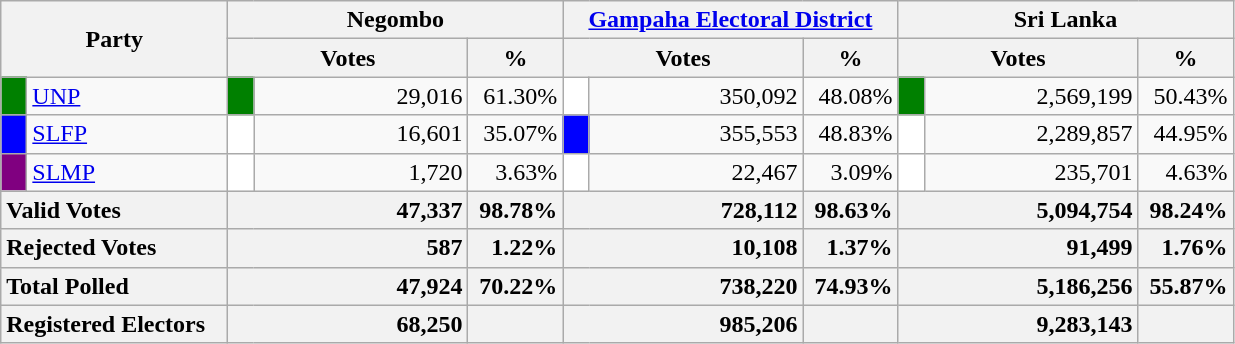<table class="wikitable">
<tr>
<th colspan="2" width="144px"rowspan="2">Party</th>
<th colspan="3" width="216px">Negombo</th>
<th colspan="3" width="216px"><a href='#'>Gampaha Electoral District</a></th>
<th colspan="3" width="216px">Sri Lanka</th>
</tr>
<tr>
<th colspan="2" width="144px">Votes</th>
<th>%</th>
<th colspan="2" width="144px">Votes</th>
<th>%</th>
<th colspan="2" width="144px">Votes</th>
<th>%</th>
</tr>
<tr>
<td style="background-color:green;" width="10px"></td>
<td style="text-align:left;"><a href='#'>UNP</a></td>
<td style="background-color:green;" width="10px"></td>
<td style="text-align:right;">29,016</td>
<td style="text-align:right;">61.30%</td>
<td style="background-color:white;" width="10px"></td>
<td style="text-align:right;">350,092</td>
<td style="text-align:right;">48.08%</td>
<td style="background-color:green;" width="10px"></td>
<td style="text-align:right;">2,569,199</td>
<td style="text-align:right;">50.43%</td>
</tr>
<tr>
<td style="background-color:blue;" width="10px"></td>
<td style="text-align:left;"><a href='#'>SLFP</a></td>
<td style="background-color:white;" width="10px"></td>
<td style="text-align:right;">16,601</td>
<td style="text-align:right;">35.07%</td>
<td style="background-color:blue;" width="10px"></td>
<td style="text-align:right;">355,553</td>
<td style="text-align:right;">48.83%</td>
<td style="background-color:white;" width="10px"></td>
<td style="text-align:right;">2,289,857</td>
<td style="text-align:right;">44.95%</td>
</tr>
<tr>
<td style="background-color:purple;" width="10px"></td>
<td style="text-align:left;"><a href='#'>SLMP</a></td>
<td style="background-color:white;" width="10px"></td>
<td style="text-align:right;">1,720</td>
<td style="text-align:right;">3.63%</td>
<td style="background-color:white;" width="10px"></td>
<td style="text-align:right;">22,467</td>
<td style="text-align:right;">3.09%</td>
<td style="background-color:white;" width="10px"></td>
<td style="text-align:right;">235,701</td>
<td style="text-align:right;">4.63%</td>
</tr>
<tr>
<th colspan="2" width="144px"style="text-align:left;">Valid Votes</th>
<th style="text-align:right;"colspan="2" width="144px">47,337</th>
<th style="text-align:right;">98.78%</th>
<th style="text-align:right;"colspan="2" width="144px">728,112</th>
<th style="text-align:right;">98.63%</th>
<th style="text-align:right;"colspan="2" width="144px">5,094,754</th>
<th style="text-align:right;">98.24%</th>
</tr>
<tr>
<th colspan="2" width="144px"style="text-align:left;">Rejected Votes</th>
<th style="text-align:right;"colspan="2" width="144px">587</th>
<th style="text-align:right;">1.22%</th>
<th style="text-align:right;"colspan="2" width="144px">10,108</th>
<th style="text-align:right;">1.37%</th>
<th style="text-align:right;"colspan="2" width="144px">91,499</th>
<th style="text-align:right;">1.76%</th>
</tr>
<tr>
<th colspan="2" width="144px"style="text-align:left;">Total Polled</th>
<th style="text-align:right;"colspan="2" width="144px">47,924</th>
<th style="text-align:right;">70.22%</th>
<th style="text-align:right;"colspan="2" width="144px">738,220</th>
<th style="text-align:right;">74.93%</th>
<th style="text-align:right;"colspan="2" width="144px">5,186,256</th>
<th style="text-align:right;">55.87%</th>
</tr>
<tr>
<th colspan="2" width="144px"style="text-align:left;">Registered Electors</th>
<th style="text-align:right;"colspan="2" width="144px">68,250</th>
<th></th>
<th style="text-align:right;"colspan="2" width="144px">985,206</th>
<th></th>
<th style="text-align:right;"colspan="2" width="144px">9,283,143</th>
<th></th>
</tr>
</table>
